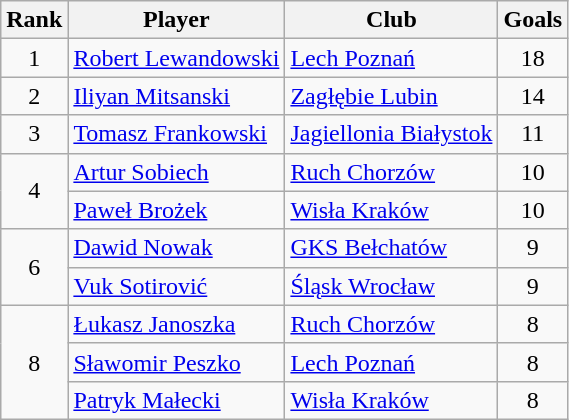<table class="wikitable" style="text-align:center">
<tr>
<th>Rank</th>
<th>Player</th>
<th>Club</th>
<th>Goals</th>
</tr>
<tr>
<td rowspan="1">1</td>
<td align="left"> <a href='#'>Robert Lewandowski</a></td>
<td align="left"><a href='#'>Lech Poznań</a></td>
<td>18</td>
</tr>
<tr>
<td rowspan="1">2</td>
<td align="left"> <a href='#'>Iliyan Mitsanski</a></td>
<td align="left"><a href='#'>Zagłębie Lubin</a></td>
<td>14</td>
</tr>
<tr>
<td rowspan="1">3</td>
<td align="left"> <a href='#'>Tomasz Frankowski</a></td>
<td align="left"><a href='#'>Jagiellonia Białystok</a></td>
<td>11</td>
</tr>
<tr>
<td rowspan="2">4</td>
<td align="left"> <a href='#'>Artur Sobiech</a></td>
<td align="left"><a href='#'>Ruch Chorzów</a></td>
<td>10</td>
</tr>
<tr>
<td align="left"> <a href='#'>Paweł Brożek</a></td>
<td align="left"><a href='#'>Wisła Kraków</a></td>
<td>10</td>
</tr>
<tr>
<td rowspan="2">6</td>
<td align="left"> <a href='#'>Dawid Nowak</a></td>
<td align="left"><a href='#'>GKS Bełchatów</a></td>
<td>9</td>
</tr>
<tr>
<td align="left"> <a href='#'>Vuk Sotirović</a></td>
<td align="left"><a href='#'>Śląsk Wrocław</a></td>
<td>9</td>
</tr>
<tr>
<td rowspan="3">8</td>
<td align="left"> <a href='#'>Łukasz Janoszka</a></td>
<td align="left"><a href='#'>Ruch Chorzów</a></td>
<td>8</td>
</tr>
<tr>
<td align="left"> <a href='#'>Sławomir Peszko</a></td>
<td align="left"><a href='#'>Lech Poznań</a></td>
<td>8</td>
</tr>
<tr>
<td align="left"> <a href='#'>Patryk Małecki</a></td>
<td align="left"><a href='#'>Wisła Kraków</a></td>
<td>8</td>
</tr>
</table>
